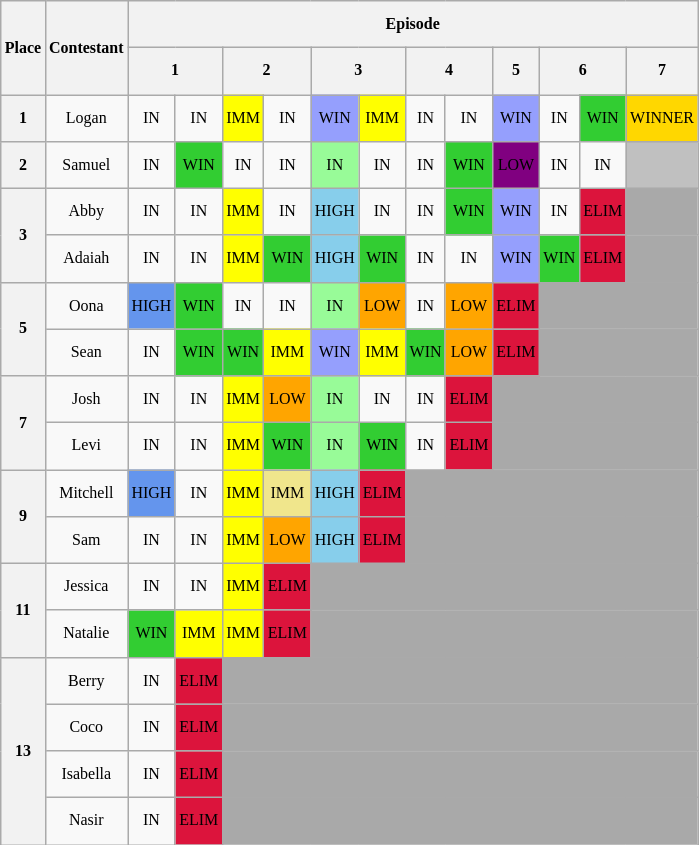<table class="wikitable" style="text-align: center; font-size: 8pt; line-height:26px;">
<tr>
<th rowspan="2">Place</th>
<th rowspan="2">Contestant</th>
<th colspan="13">Episode</th>
</tr>
<tr>
<th colspan="2">1</th>
<th colspan="2">2</th>
<th colspan="2">3</th>
<th colspan="2">4</th>
<th>5</th>
<th colspan="2">6</th>
<th>7</th>
</tr>
<tr>
<th>1</th>
<td>Logan</td>
<td>IN</td>
<td>IN</td>
<td style="background:yellow;">IMM</td>
<td>IN</td>
<td style="background:#959FFD;">WIN</td>
<td style="background:yellow;">IMM</td>
<td>IN</td>
<td>IN</td>
<td style="background:#959FFD;">WIN</td>
<td>IN</td>
<td style="background:limegreen;">WIN</td>
<td style="background:gold;">WINNER</td>
</tr>
<tr>
<th>2</th>
<td>Samuel</td>
<td>IN</td>
<td style="background:limegreen;">WIN</td>
<td>IN</td>
<td>IN</td>
<td style="background:palegreen;">IN</td>
<td>IN</td>
<td>IN</td>
<td style="background:limegreen;">WIN</td>
<td style="background:purple;">LOW</td>
<td>IN</td>
<td>IN</td>
<td style="background:silver;"></td>
</tr>
<tr>
<th rowspan=2>3</th>
<td>Abby</td>
<td>IN</td>
<td>IN</td>
<td style="background:yellow;">IMM</td>
<td>IN</td>
<td style="background:skyblue;">HIGH</td>
<td>IN</td>
<td>IN</td>
<td style="background:limegreen;">WIN</td>
<td style="background:#959FFD;">WIN</td>
<td>IN</td>
<td style="background:crimson;">ELIM</td>
<td style="background:darkgrey;" colspan="1"></td>
</tr>
<tr>
<td>Adaiah</td>
<td>IN</td>
<td>IN</td>
<td style="background:yellow;">IMM</td>
<td style="background:limegreen;">WIN</td>
<td style="background:skyblue;">HIGH</td>
<td style="background:limegreen;">WIN</td>
<td>IN</td>
<td>IN</td>
<td style="background:#959FFD;">WIN</td>
<td style="background:limegreen;">WIN</td>
<td style="background:crimson;">ELIM</td>
<td style="background:darkgrey;" colspan="11"></td>
</tr>
<tr>
<th rowspan=2>5</th>
<td>Oona</td>
<td style="background:cornflowerblue;">HIGH</td>
<td style="background:limegreen;">WIN</td>
<td>IN</td>
<td>IN</td>
<td style="background:palegreen;">IN</td>
<td style="background:orange;">LOW</td>
<td>IN</td>
<td style="background:orange;">LOW</td>
<td style="background:crimson;">ELIM</td>
<td style="background:darkgrey;" colspan="31"></td>
</tr>
<tr>
<td>Sean</td>
<td>IN</td>
<td style="background:limegreen;">WIN</td>
<td style="background:limegreen;">WIN</td>
<td style="background:yellow;">IMM</td>
<td style="background:#959FFD;">WIN</td>
<td style="background:yellow;">IMM</td>
<td style="background:limegreen;">WIN</td>
<td style="background:orange;">LOW</td>
<td style="background:crimson;">ELIM</td>
<td style="background:darkgrey;" colspan="31"></td>
</tr>
<tr>
<th rowspan=2>7</th>
<td>Josh</td>
<td>IN</td>
<td>IN</td>
<td style="background:yellow;">IMM</td>
<td style="background:orange;">LOW</td>
<td style="background:palegreen;">IN</td>
<td>IN</td>
<td>IN</td>
<td style="background:crimson;">ELIM</td>
<td style="background:darkgrey;" colspan="411"></td>
</tr>
<tr>
<td>Levi</td>
<td>IN</td>
<td>IN</td>
<td style="background:yellow;">IMM</td>
<td style="background:limegreen;">WIN</td>
<td style="background:palegreen;">IN</td>
<td style="background:limegreen;">WIN</td>
<td>IN</td>
<td style="background:crimson;">ELIM</td>
<td style="background:darkgrey;" colspan="41"></td>
</tr>
<tr>
<th rowspan=2>9</th>
<td>Mitchell</td>
<td style="background:cornflowerblue;">HIGH</td>
<td>IN</td>
<td style="background:yellow;">IMM</td>
<td style="background:khaki;">IMM</td>
<td style="background:skyblue;">HIGH</td>
<td style="background:crimson;">ELIM</td>
<td style="background:darkgrey;" colspan="61"></td>
</tr>
<tr>
<td>Sam</td>
<td>IN</td>
<td>IN</td>
<td style="background:yellow;">IMM</td>
<td style="background:orange;">LOW</td>
<td style="background:skyblue;">HIGH</td>
<td style="background:crimson;">ELIM</td>
<td style="background:darkgrey;" colspan="61"></td>
</tr>
<tr>
<th rowspan=2>11</th>
<td>Jessica</td>
<td>IN</td>
<td>IN</td>
<td style="background:yellow;">IMM</td>
<td style="background:crimson;">ELIM</td>
<td style="background:darkgrey;" colspan="81"></td>
</tr>
<tr>
<td>Natalie</td>
<td style="background:limegreen;">WIN</td>
<td style="background:yellow;">IMM</td>
<td style="background:yellow;">IMM</td>
<td style="background:crimson;">ELIM</td>
<td style="background:darkgrey;" colspan="81"></td>
</tr>
<tr>
<th rowspan=4>13</th>
<td>Berry</td>
<td>IN</td>
<td style="background:crimson;">ELIM</td>
<td style="background:darkgrey;" colspan="101"></td>
</tr>
<tr>
<td>Coco</td>
<td>IN</td>
<td style="background:crimson;">ELIM</td>
<td style="background:darkgrey;" colspan="101"></td>
</tr>
<tr>
<td>Isabella</td>
<td>IN</td>
<td style="background:crimson;">ELIM</td>
<td style="background:darkgrey;" colspan="101"></td>
</tr>
<tr>
<td>Nasir</td>
<td>IN</td>
<td style="background:crimson;">ELIM</td>
<td style="background:darkgrey;" colspan="101"></td>
</tr>
</table>
